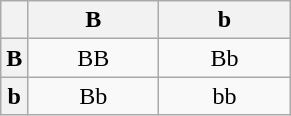<table class="wikitable" style="text-align:center;">
<tr>
<th></th>
<th style="width:5em;">B</th>
<th style="width:5em;">b</th>
</tr>
<tr>
<th>B</th>
<td>BB</td>
<td>Bb</td>
</tr>
<tr>
<th>b</th>
<td>Bb</td>
<td>bb</td>
</tr>
</table>
